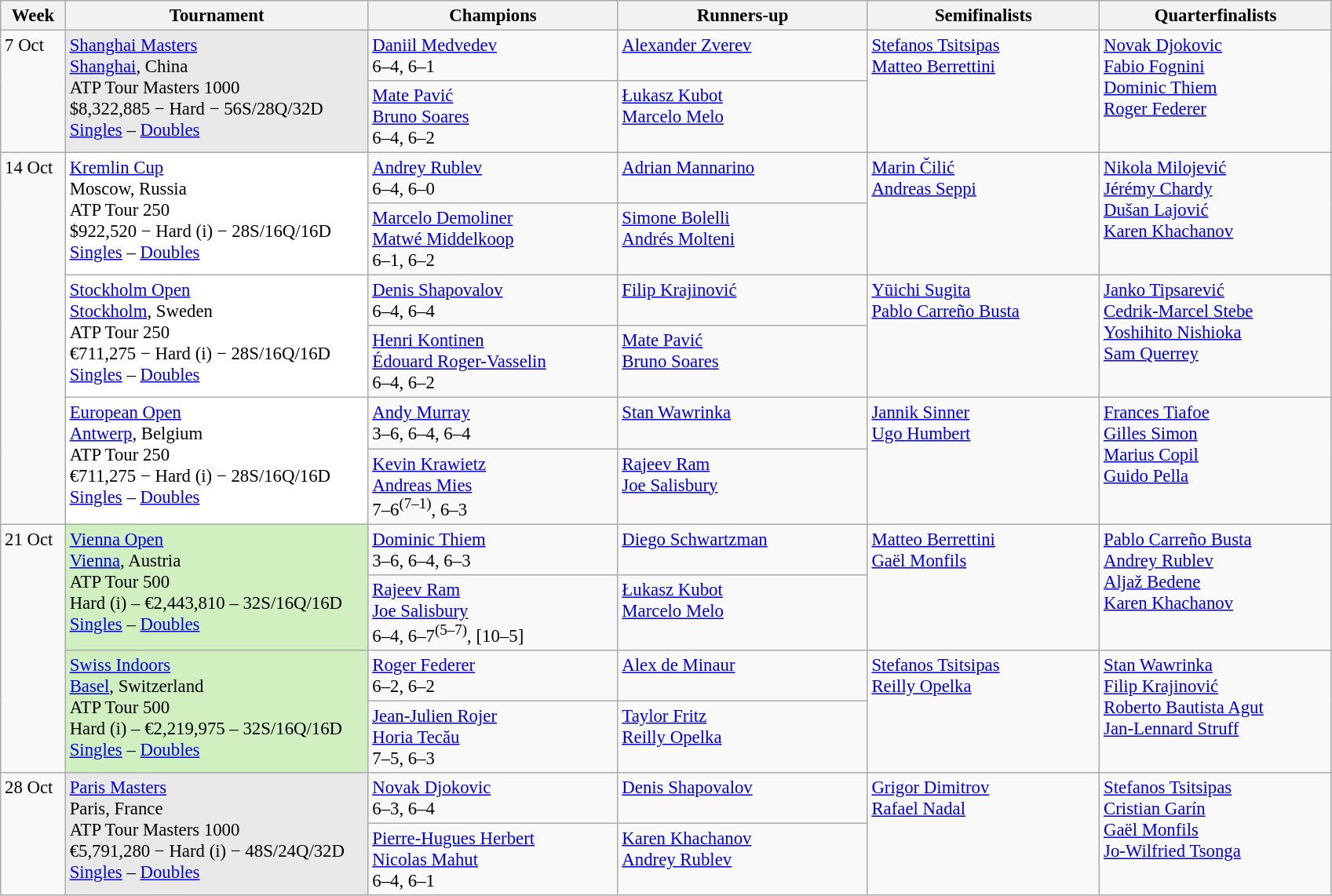<table class=wikitable style=font-size:95%>
<tr>
<th style="width:48px;">Week</th>
<th style="width:250px;">Tournament</th>
<th style="width:205px;">Champions</th>
<th style="width:205px;">Runners-up</th>
<th style="width:190px;">Semifinalists</th>
<th style="width:190px;">Quarterfinalists</th>
</tr>
<tr valign=top>
<td rowspan=2>7 Oct</td>
<td style="background:#e9e9e9;" rowspan=2><a href='#'>Shanghai Masters</a><br> <a href='#'>Shanghai</a>, China<br>ATP Tour Masters 1000<br>$8,322,885 − Hard − 56S/28Q/32D<br><a href='#'>Singles</a> – <a href='#'>Doubles</a></td>
<td> <a href='#'>Daniil Medvedev</a> <br> 6–4, 6–1</td>
<td> <a href='#'>Alexander Zverev</a></td>
<td rowspan=2> <a href='#'>Stefanos Tsitsipas</a><br>  <a href='#'>Matteo Berrettini</a></td>
<td rowspan=2> <a href='#'>Novak Djokovic</a> <br> <a href='#'>Fabio Fognini</a> <br> <a href='#'>Dominic Thiem</a> <br>  <a href='#'>Roger Federer</a></td>
</tr>
<tr valign=top>
<td> <a href='#'>Mate Pavić</a> <br>  <a href='#'>Bruno Soares</a> <br>6–4, 6–2</td>
<td> <a href='#'>Łukasz Kubot</a> <br>  <a href='#'>Marcelo Melo</a></td>
</tr>
<tr valign=top>
<td rowspan=6>14 Oct</td>
<td rowspan=2 style="background:#fff;"><a href='#'>Kremlin Cup</a><br> Moscow, Russia<br>ATP Tour 250<br>$922,520 − Hard (i) − 28S/16Q/16D<br><a href='#'>Singles</a> – <a href='#'>Doubles</a></td>
<td> <a href='#'>Andrey Rublev</a> <br>6–4, 6–0</td>
<td> <a href='#'>Adrian Mannarino</a></td>
<td rowspan=2> <a href='#'>Marin Čilić</a> <br> <a href='#'>Andreas Seppi</a></td>
<td rowspan=2> <a href='#'>Nikola Milojević</a> <br> <a href='#'>Jérémy Chardy</a> <br> <a href='#'>Dušan Lajović</a> <br>  <a href='#'>Karen Khachanov</a></td>
</tr>
<tr valign=top>
<td> <a href='#'>Marcelo Demoliner</a> <br>  <a href='#'>Matwé Middelkoop</a> <br> 6–1, 6–2</td>
<td> <a href='#'>Simone Bolelli</a> <br>  <a href='#'>Andrés Molteni</a></td>
</tr>
<tr valign=top>
<td rowspan=2 style="background:#fff;"><a href='#'>Stockholm Open</a><br> <a href='#'>Stockholm</a>, Sweden<br>ATP Tour 250<br>€711,275 − Hard (i) − 28S/16Q/16D<br><a href='#'>Singles</a> – <a href='#'>Doubles</a></td>
<td> <a href='#'>Denis Shapovalov</a> <br> 6–4, 6–4</td>
<td> <a href='#'>Filip Krajinović</a></td>
<td rowspan=2> <a href='#'>Yūichi Sugita</a> <br> <a href='#'>Pablo Carreño Busta</a></td>
<td rowspan=2> <a href='#'>Janko Tipsarević</a> <br> <a href='#'>Cedrik-Marcel Stebe</a> <br> <a href='#'>Yoshihito Nishioka</a> <br>  <a href='#'>Sam Querrey</a></td>
</tr>
<tr valign=top>
<td> <a href='#'>Henri Kontinen</a> <br>  <a href='#'>Édouard Roger-Vasselin</a> <br>6–4, 6–2</td>
<td> <a href='#'>Mate Pavić</a> <br>  <a href='#'>Bruno Soares</a></td>
</tr>
<tr valign=top>
<td rowspan=2 style="background:#fff;"><a href='#'>European Open</a><br><a href='#'>Antwerp</a>, Belgium<br>ATP Tour 250<br>€711,275 − Hard (i) − 28S/16Q/16D<br><a href='#'>Singles</a> – <a href='#'>Doubles</a></td>
<td> <a href='#'>Andy Murray</a> <br>3–6, 6–4, 6–4</td>
<td> <a href='#'>Stan Wawrinka</a></td>
<td rowspan=2> <a href='#'>Jannik Sinner</a> <br> <a href='#'>Ugo Humbert</a></td>
<td rowspan=2> <a href='#'>Frances Tiafoe</a> <br> <a href='#'>Gilles Simon</a> <br> <a href='#'>Marius Copil</a> <br>  <a href='#'>Guido Pella</a></td>
</tr>
<tr valign=top>
<td> <a href='#'>Kevin Krawietz</a> <br>  <a href='#'>Andreas Mies</a> <br> 7–6<sup>(7–1)</sup>, 6–3</td>
<td> <a href='#'>Rajeev Ram</a> <br>  <a href='#'>Joe Salisbury</a></td>
</tr>
<tr valign=top>
<td rowspan=4>21 Oct</td>
<td style="background:#d0f0c0;" rowspan=2><a href='#'>Vienna Open</a><br> <a href='#'>Vienna</a>, Austria<br>ATP Tour 500<br>Hard (i) – €2,443,810 – 32S/16Q/16D<br><a href='#'>Singles</a> – <a href='#'>Doubles</a></td>
<td> <a href='#'>Dominic Thiem</a> <br> 3–6, 6–4, 6–3</td>
<td> <a href='#'>Diego Schwartzman</a></td>
<td rowspan=2> <a href='#'>Matteo Berrettini</a> <br>  <a href='#'>Gaël Monfils</a></td>
<td rowspan=2> <a href='#'>Pablo Carreño Busta</a> <br>  <a href='#'>Andrey Rublev</a> <br> <a href='#'>Aljaž Bedene</a> <br>  <a href='#'>Karen Khachanov</a></td>
</tr>
<tr valign=top>
<td> <a href='#'>Rajeev Ram</a> <br>  <a href='#'>Joe Salisbury</a> <br> 6–4, 6–7<sup>(5–7)</sup>, [10–5]</td>
<td> <a href='#'>Łukasz Kubot</a> <br>  <a href='#'>Marcelo Melo</a></td>
</tr>
<tr valign=top>
<td style="background:#d0f0c0;" rowspan=2><a href='#'>Swiss Indoors</a><br> <a href='#'>Basel</a>, Switzerland<br>ATP Tour 500<br>Hard (i) – €2,219,975 – 32S/16Q/16D<br><a href='#'>Singles</a> – <a href='#'>Doubles</a></td>
<td> <a href='#'>Roger Federer</a> <br> 6–2, 6–2</td>
<td> <a href='#'>Alex de Minaur</a></td>
<td rowspan=2> <a href='#'>Stefanos Tsitsipas</a> <br>  <a href='#'>Reilly Opelka</a></td>
<td rowspan=2> <a href='#'>Stan Wawrinka</a> <br> <a href='#'>Filip Krajinović</a> <br>  <a href='#'>Roberto Bautista Agut</a> <br>  <a href='#'>Jan-Lennard Struff</a></td>
</tr>
<tr valign=top>
<td> <a href='#'>Jean-Julien Rojer</a> <br>  <a href='#'>Horia Tecău</a> <br> 7–5, 6–3</td>
<td> <a href='#'>Taylor Fritz</a> <br>  <a href='#'>Reilly Opelka</a></td>
</tr>
<tr valign=top>
<td rowspan=2>28 Oct</td>
<td style="background:#e9e9e9;" rowspan=2><a href='#'>Paris Masters</a><br> Paris, France<br>ATP Tour Masters 1000<br>€5,791,280 − Hard (i) − 48S/24Q/32D<br><a href='#'>Singles</a> – <a href='#'>Doubles</a></td>
<td> <a href='#'>Novak Djokovic</a>  <br>6–3, 6–4</td>
<td> <a href='#'>Denis Shapovalov</a></td>
<td rowspan=2> <a href='#'>Grigor Dimitrov</a> <br>  <a href='#'>Rafael Nadal</a></td>
<td rowspan=2> <a href='#'>Stefanos Tsitsipas</a> <br> <a href='#'>Cristian Garín</a> <br>  <a href='#'>Gaël Monfils</a> <br>  <a href='#'>Jo-Wilfried Tsonga</a></td>
</tr>
<tr valign=top>
<td> <a href='#'>Pierre-Hugues Herbert</a> <br>  <a href='#'>Nicolas Mahut</a> <br>6–4, 6–1</td>
<td> <a href='#'>Karen Khachanov</a> <br>  <a href='#'>Andrey Rublev</a></td>
</tr>
</table>
